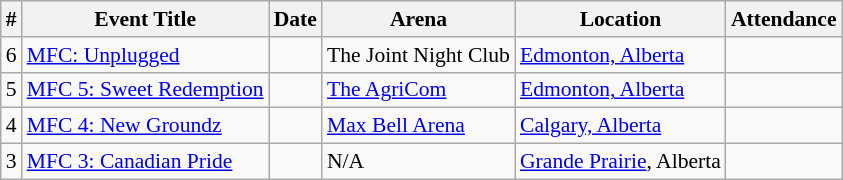<table class="sortable wikitable succession-box" style="font-size:90%;">
<tr>
<th scope="col">#</th>
<th scope="col">Event Title</th>
<th scope="col">Date</th>
<th scope="col">Arena</th>
<th scope="col">Location</th>
<th scope="col">Attendance</th>
</tr>
<tr>
<td align=center>6</td>
<td><a href='#'>MFC: Unplugged</a></td>
<td></td>
<td>The Joint Night Club</td>
<td><a href='#'>Edmonton, Alberta</a></td>
<td></td>
</tr>
<tr>
<td align=center>5</td>
<td><a href='#'>MFC 5: Sweet Redemption</a></td>
<td></td>
<td><a href='#'>The AgriCom</a></td>
<td><a href='#'>Edmonton, Alberta</a></td>
<td></td>
</tr>
<tr>
<td align=center>4</td>
<td><a href='#'>MFC 4: New Groundz</a></td>
<td></td>
<td><a href='#'>Max Bell Arena</a></td>
<td><a href='#'>Calgary, Alberta</a></td>
<td></td>
</tr>
<tr>
<td align=center>3</td>
<td><a href='#'>MFC 3: Canadian Pride</a></td>
<td></td>
<td>N/A</td>
<td><a href='#'>Grande Prairie</a>, Alberta</td>
<td></td>
</tr>
</table>
